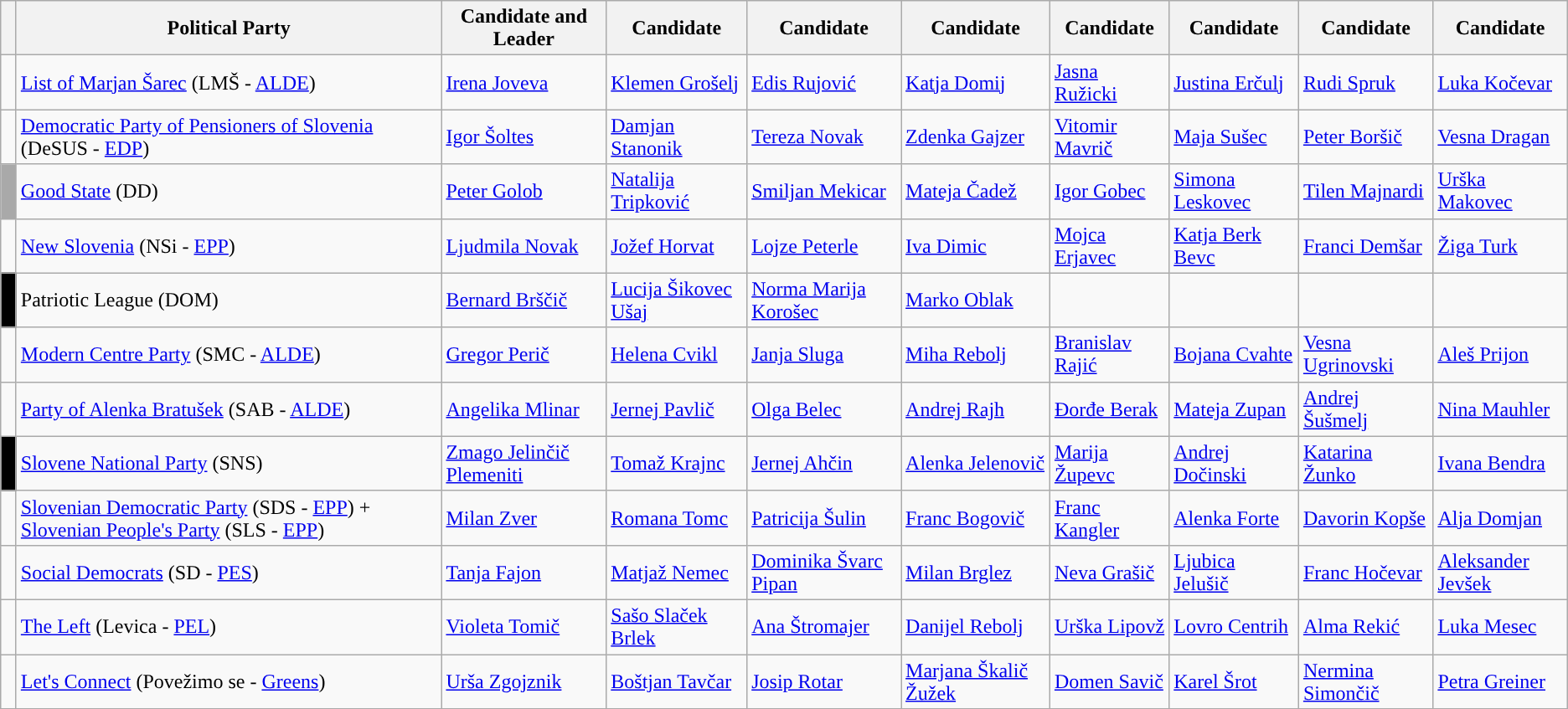<table class="wikitable" border="1">
<tr>
<th class="unsortable" style="width:5px;"></th>
<th>Political Party</th>
<th>Candidate and Leader</th>
<th>Candidate</th>
<th>Candidate</th>
<th>Candidate</th>
<th>Candidate</th>
<th>Candidate</th>
<th>Candidate</th>
<th>Candidate</th>
</tr>
<tr>
<td style="background-color: "></td>
<td><a href='#'>List of Marjan Šarec</a> (LMŠ - <a href='#'>ALDE</a>)</td>
<td><a href='#'>Irena Joveva</a></td>
<td><a href='#'>Klemen Grošelj</a></td>
<td><a href='#'>Edis Rujović</a></td>
<td><a href='#'>Katja Domij</a></td>
<td><a href='#'>Jasna Ružicki</a></td>
<td><a href='#'>Justina Erčulj</a></td>
<td><a href='#'>Rudi Spruk</a></td>
<td><a href='#'>Luka Kočevar</a></td>
</tr>
<tr>
<td style="background-color: "></td>
<td><a href='#'>Democratic Party of Pensioners of Slovenia</a> (DeSUS - <a href='#'>EDP</a>)</td>
<td><a href='#'>Igor Šoltes</a></td>
<td><a href='#'>Damjan Stanonik</a></td>
<td><a href='#'>Tereza Novak</a></td>
<td><a href='#'>Zdenka Gajzer</a></td>
<td><a href='#'>Vitomir Mavrič</a></td>
<td><a href='#'>Maja Sušec</a></td>
<td><a href='#'>Peter Boršič</a></td>
<td><a href='#'>Vesna Dragan</a></td>
</tr>
<tr>
<td style="background-color: darkgrey"></td>
<td><a href='#'>Good State</a> (DD)</td>
<td><a href='#'>Peter Golob</a></td>
<td><a href='#'>Natalija Tripković</a></td>
<td><a href='#'>Smiljan Mekicar</a></td>
<td><a href='#'>Mateja Čadež</a></td>
<td><a href='#'>Igor Gobec</a></td>
<td><a href='#'>Simona Leskovec</a></td>
<td><a href='#'>Tilen Majnardi</a></td>
<td><a href='#'>Urška Makovec</a></td>
</tr>
<tr>
<td style="background-color: "></td>
<td><a href='#'>New Slovenia</a> (NSi - <a href='#'>EPP</a>)</td>
<td><a href='#'>Ljudmila Novak</a></td>
<td><a href='#'>Jožef Horvat</a></td>
<td><a href='#'>Lojze Peterle</a></td>
<td><a href='#'>Iva Dimic</a></td>
<td><a href='#'>Mojca Erjavec</a></td>
<td><a href='#'>Katja Berk Bevc</a></td>
<td><a href='#'>Franci Demšar</a></td>
<td><a href='#'>Žiga Turk</a></td>
</tr>
<tr>
<td style="background-color: black"></td>
<td>Patriotic League (DOM)</td>
<td><a href='#'>Bernard Brščič</a></td>
<td><a href='#'>Lucija Šikovec Ušaj</a></td>
<td><a href='#'>Norma Marija Korošec</a></td>
<td><a href='#'>Marko Oblak</a></td>
<td></td>
<td></td>
<td></td>
<td></td>
</tr>
<tr>
<td style="background-color: "></td>
<td><a href='#'>Modern Centre Party</a> (SMC - <a href='#'>ALDE</a>)</td>
<td><a href='#'>Gregor Perič</a></td>
<td><a href='#'>Helena Cvikl</a></td>
<td><a href='#'>Janja Sluga</a></td>
<td><a href='#'>Miha Rebolj</a></td>
<td><a href='#'>Branislav Rajić</a></td>
<td><a href='#'>Bojana Cvahte</a></td>
<td><a href='#'>Vesna Ugrinovski</a></td>
<td><a href='#'>Aleš Prijon</a></td>
</tr>
<tr>
<td style="background-color: "></td>
<td><a href='#'>Party of Alenka Bratušek</a> (SAB - <a href='#'>ALDE</a>)</td>
<td><a href='#'>Angelika Mlinar</a></td>
<td><a href='#'>Jernej Pavlič</a></td>
<td><a href='#'>Olga Belec</a></td>
<td><a href='#'>Andrej Rajh</a></td>
<td><a href='#'>Đorđe Berak</a></td>
<td><a href='#'>Mateja Zupan</a></td>
<td><a href='#'>Andrej Šušmelj</a></td>
<td><a href='#'>Nina Mauhler</a></td>
</tr>
<tr>
<td style="background-color: black"></td>
<td><a href='#'>Slovene National Party</a> (SNS)</td>
<td><a href='#'>Zmago Jelinčič Plemeniti</a></td>
<td><a href='#'>Tomaž Krajnc</a></td>
<td><a href='#'>Jernej Ahčin</a></td>
<td><a href='#'>Alenka Jelenovič</a></td>
<td><a href='#'>Marija Župevc</a></td>
<td><a href='#'>Andrej Dočinski</a></td>
<td><a href='#'>Katarina Žunko</a></td>
<td><a href='#'>Ivana Bendra</a></td>
</tr>
<tr>
<td style="background-color: "></td>
<td><a href='#'>Slovenian Democratic Party</a> (SDS - <a href='#'>EPP</a>) + <a href='#'>Slovenian People's Party</a> (SLS - <a href='#'>EPP</a>)</td>
<td><a href='#'>Milan Zver</a></td>
<td><a href='#'>Romana Tomc</a></td>
<td><a href='#'>Patricija Šulin</a></td>
<td><a href='#'>Franc Bogovič</a></td>
<td><a href='#'>Franc Kangler</a></td>
<td><a href='#'>Alenka Forte</a></td>
<td><a href='#'>Davorin Kopše</a></td>
<td><a href='#'>Alja Domjan</a></td>
</tr>
<tr>
<td style="background-color: "></td>
<td><a href='#'>Social Democrats</a> (SD - <a href='#'>PES</a>)</td>
<td><a href='#'>Tanja Fajon</a></td>
<td><a href='#'>Matjaž Nemec</a></td>
<td><a href='#'>Dominika Švarc Pipan</a></td>
<td><a href='#'>Milan Brglez</a></td>
<td><a href='#'>Neva Grašič</a></td>
<td><a href='#'>Ljubica Jelušič</a></td>
<td><a href='#'>Franc Hočevar</a></td>
<td><a href='#'>Aleksander Jevšek</a></td>
</tr>
<tr>
<td style="background-color: "></td>
<td><a href='#'>The Left</a> (Levica - <a href='#'>PEL</a>)</td>
<td><a href='#'>Violeta Tomič</a></td>
<td><a href='#'>Sašo Slaček Brlek</a></td>
<td><a href='#'>Ana Štromajer</a></td>
<td><a href='#'>Danijel Rebolj</a></td>
<td><a href='#'>Urška Lipovž</a></td>
<td><a href='#'>Lovro Centrih</a></td>
<td><a href='#'>Alma Rekić</a></td>
<td><a href='#'>Luka Mesec</a></td>
</tr>
<tr>
<td style="background-color: "></td>
<td><a href='#'>Let's Connect</a> (Povežimo se - <a href='#'>Greens</a>)</td>
<td><a href='#'>Urša Zgojznik</a></td>
<td><a href='#'>Boštjan Tavčar</a></td>
<td><a href='#'>Josip Rotar</a></td>
<td><a href='#'>Marjana Škalič Žužek</a></td>
<td><a href='#'>Domen Savič</a></td>
<td><a href='#'>Karel Šrot</a></td>
<td><a href='#'>Nermina Simončič</a></td>
<td><a href='#'>Petra Greiner</a></td>
</tr>
<tr>
</tr>
</table>
